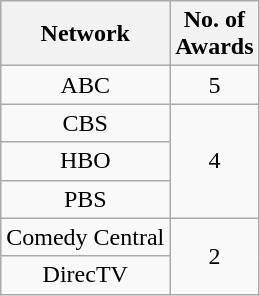<table class="wikitable">
<tr>
<th>Network</th>
<th>No. of<br>Awards</th>
</tr>
<tr style="text-align:center">
<td>ABC</td>
<td>5</td>
</tr>
<tr style="text-align:center">
<td>CBS</td>
<td rowspan="3">4</td>
</tr>
<tr style="text-align:center">
<td>HBO</td>
</tr>
<tr style="text-align:center">
<td>PBS</td>
</tr>
<tr style="text-align:center">
<td>Comedy Central</td>
<td rowspan="2">2</td>
</tr>
<tr style="text-align:center">
<td>DirecTV</td>
</tr>
</table>
